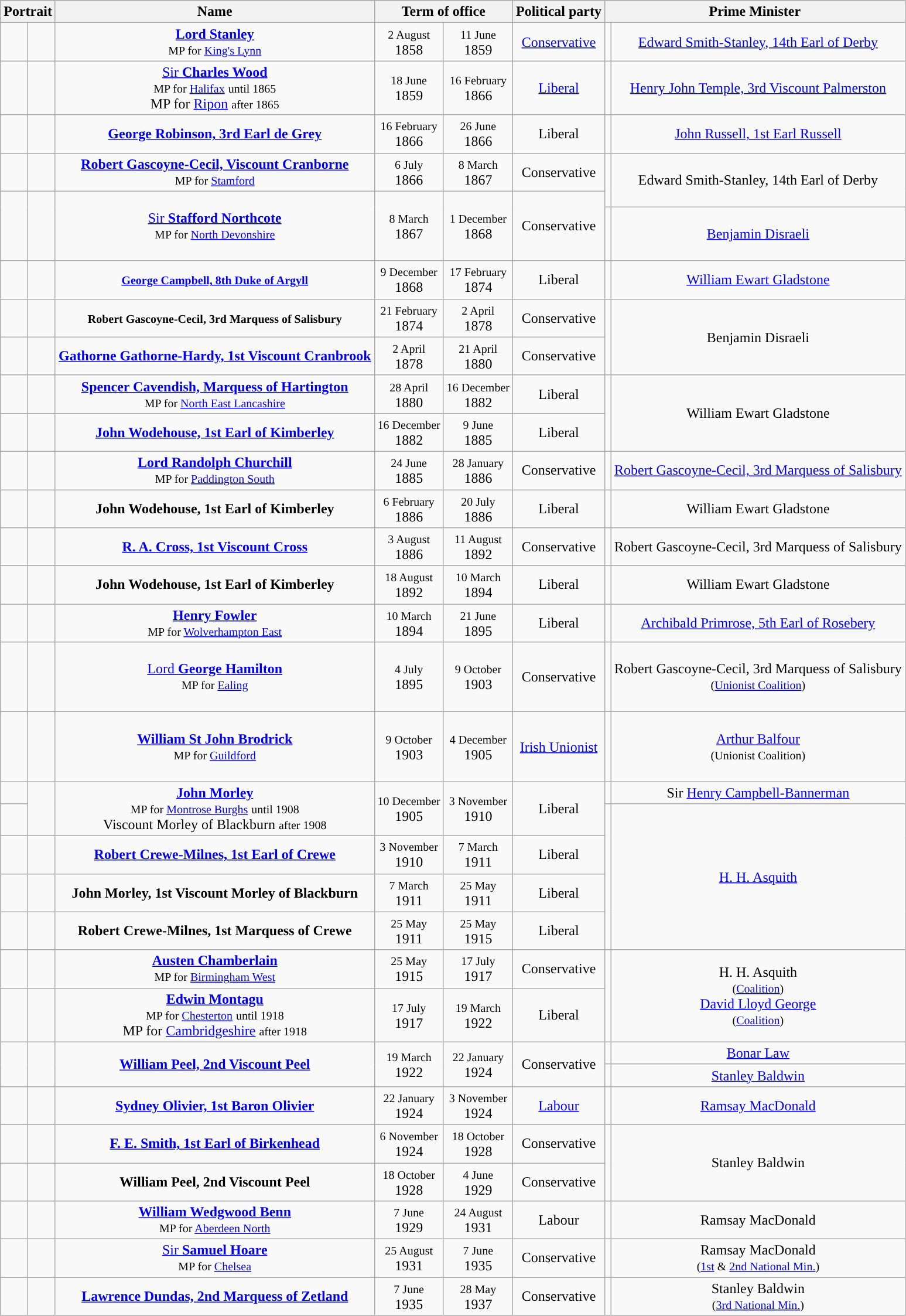<table class="wikitable" style="text-align:center">
<tr>
<th colspan=2>Portrait</th>
<th>Name</th>
<th colspan=2>Term of office</th>
<th>Political party</th>
<th colspan=2>Prime Minister</th>
</tr>
<tr>
<td style="background-color: "></td>
<td></td>
<td><a href='#'><strong>Lord Stanley</strong></a><br><small>MP for <a href='#'>King's Lynn</a></small></td>
<td><small>2 August</small><br>1858</td>
<td><small>11 June</small><br>1859</td>
<td><a href='#'>Conservative</a></td>
<td style="background-color: "></td>
<td><a href='#'>Edward Smith-Stanley, 14th Earl of Derby</a></td>
</tr>
<tr>
<td rowspan=2 style="background-color: "></td>
<td rowspan=2></td>
<td rowspan=2><a href='#'>Sir <strong>Charles Wood</strong></a><br><small>MP for <a href='#'>Halifax</a></small> <small>until 1865</small><br>MP for <a href='#'>Ripon</a> <small>after 1865</small></td>
<td rowspan=2><small>18 June</small><br>1859</td>
<td rowspan=2><small>16 February</small><br>1866</td>
<td rowspan=2><a href='#'>Liberal</a></td>
<td style="background-color: "></td>
<td> <br><a href='#'>Henry John Temple, 3rd Viscount Palmerston</a><br> </td>
</tr>
<tr>
<td rowspan=2 style="background-color: "></td>
<td rowspan=2><a href='#'>John Russell, 1st Earl Russell</a></td>
</tr>
<tr>
<td style="background-color: "></td>
<td></td>
<td><strong><a href='#'>George Robinson, 3rd Earl de Grey</a></strong></td>
<td><small>16 February</small><br>1866</td>
<td><small>26 June</small><br>1866</td>
<td>Liberal</td>
</tr>
<tr>
<td style="background-color: "></td>
<td></td>
<td><a href='#'><strong>Robert Gascoyne-Cecil, Viscount Cranborne</strong></a><br><small>MP for <a href='#'>Stamford</a></small></td>
<td><small>6 July</small><br>1866</td>
<td><small>8 March</small><br>1867</td>
<td>Conservative</td>
<td rowspan=2 style="background-color: "></td>
<td rowspan=2> <br>Edward Smith-Stanley, 14th Earl of Derby<br> </td>
</tr>
<tr>
<td rowspan=2 style="background-color: "></td>
<td rowspan=2></td>
<td rowspan=2><a href='#'>Sir <strong>Stafford Northcote</strong></a><br><small>MP for <a href='#'>North Devonshire</a></small></td>
<td rowspan=2><small>8 March</small><br>1867</td>
<td rowspan=2><small>1 December</small><br>1868</td>
<td rowspan=2>Conservative</td>
</tr>
<tr>
<td style="background-color: "></td>
<td> <br><a href='#'>Benjamin Disraeli</a><br> </td>
</tr>
<tr>
<td style="background-color: "></td>
<td></td>
<td><small><strong><a href='#'>George Campbell, 8th Duke of Argyll</a></strong></small></td>
<td><small>9 December</small><br>1868</td>
<td><small>17 February</small><br>1874</td>
<td>Liberal</td>
<td style="background-color: "></td>
<td><a href='#'>William Ewart Gladstone</a></td>
</tr>
<tr>
<td style="background-color: "></td>
<td></td>
<td><small><strong>Robert Gascoyne-Cecil, 3rd Marquess of Salisbury</strong></small></td>
<td><small>21 February</small><br>1874</td>
<td><small>2 April</small><br>1878</td>
<td>Conservative</td>
<td rowspan=2 style="background-color: "></td>
<td rowspan=2>Benjamin Disraeli</td>
</tr>
<tr>
<td style="background-color: "></td>
<td></td>
<td><a href='#'><strong>Gathorne Gathorne-Hardy, 1st Viscount Cranbrook</strong></a><br></td>
<td><small>2 April</small><br>1878</td>
<td><small>21 April</small><br>1880</td>
<td>Conservative</td>
</tr>
<tr>
<td style="background-color: "></td>
<td></td>
<td><a href='#'><strong>Spencer Cavendish, Marquess of Hartington</strong></a><br><small>MP for <a href='#'>North East Lancashire</a></small></td>
<td><small>28 April</small><br>1880</td>
<td><small>16 December</small><br>1882</td>
<td>Liberal</td>
<td rowspan=2 style="background-color: "></td>
<td rowspan=2>William Ewart Gladstone</td>
</tr>
<tr>
<td style="background-color: "></td>
<td></td>
<td><strong><a href='#'>John Wodehouse, 1st Earl of Kimberley</a></strong></td>
<td><small>16 December</small><br>1882</td>
<td><small>9 June</small><br>1885</td>
<td>Liberal</td>
</tr>
<tr>
<td style="background-color: "></td>
<td></td>
<td><strong><a href='#'>Lord Randolph Churchill</a></strong><br><small>MP for <a href='#'>Paddington South</a></small></td>
<td><small>24 June</small><br>1885</td>
<td><small>28 January</small><br>1886</td>
<td>Conservative</td>
<td style="background-color: "></td>
<td><a href='#'>Robert Gascoyne-Cecil, 3rd Marquess of Salisbury</a></td>
</tr>
<tr>
<td style="background-color: "></td>
<td></td>
<td><strong>John Wodehouse, 1st Earl of Kimberley</strong></td>
<td><small>6 February</small><br>1886</td>
<td><small>20 July</small><br>1886</td>
<td>Liberal</td>
<td style="background-color: "></td>
<td>William Ewart Gladstone</td>
</tr>
<tr>
<td style="background-color: "></td>
<td></td>
<td><strong><a href='#'>R. A. Cross, 1st Viscount Cross</a></strong></td>
<td><small>3 August</small><br>1886</td>
<td><small>11 August</small><br>1892</td>
<td>Conservative</td>
<td style="background-color: "></td>
<td>Robert Gascoyne-Cecil, 3rd Marquess of Salisbury</td>
</tr>
<tr>
<td style="background-color: "></td>
<td></td>
<td><strong>John Wodehouse, 1st Earl of Kimberley</strong></td>
<td><small>18 August</small><br>1892</td>
<td><small>10 March</small><br>1894</td>
<td>Liberal</td>
<td style="background-color: "></td>
<td>William Ewart Gladstone</td>
</tr>
<tr>
<td style="background-color: "></td>
<td></td>
<td><a href='#'><strong>Henry Fowler</strong></a><br><small>MP for <a href='#'>Wolverhampton East</a></small></td>
<td><small>10 March</small><br>1894</td>
<td><small>21 June</small><br>1895</td>
<td>Liberal</td>
<td style="background-color: "></td>
<td><a href='#'>Archibald Primrose, 5th Earl of Rosebery</a></td>
</tr>
<tr>
<td rowspan=2 style="background-color: "></td>
<td rowspan=2></td>
<td rowspan=2><a href='#'>Lord <strong>George Hamilton</strong></a><br><small>MP for <a href='#'>Ealing</a></small></td>
<td rowspan=2><small>4 July</small><br>1895</td>
<td rowspan=2><small>9 October</small><br>1903</td>
<td rowspan=2>Conservative</td>
<td style="background-color: "></td>
<td> <br>Robert Gascoyne-Cecil, 3rd Marquess of Salisbury<br><small>(<a href='#'>Unionist Coalition</a>)</small><br> </td>
</tr>
<tr>
<td rowspan=2 style="background-color: "></td>
<td rowspan=2> <br><a href='#'>Arthur Balfour</a><br><small>(Unionist Coalition)</small><br> </td>
</tr>
<tr>
<td style="background-color: "></td>
<td></td>
<td><a href='#'><strong>William St John Brodrick</strong></a><br><small>MP for <a href='#'>Guildford</a></small></td>
<td><small>9 October</small><br>1903</td>
<td><small>4 December</small><br>1905</td>
<td><a href='#'>Irish Unionist</a></td>
</tr>
<tr>
<td style="background-color: "></td>
<td rowspan=2></td>
<td rowspan=2><strong><a href='#'>John Morley</a></strong><br><small>MP for <a href='#'>Montrose Burghs</a></small> <small>until 1908</small><br>Viscount Morley of Blackburn <small>after 1908</small></td>
<td rowspan=2><small>10 December</small><br>1905</td>
<td rowspan=2><small>3 November</small><br>1910</td>
<td rowspan=2>Liberal</td>
<td style="background-color: "></td>
<td>Sir <a href='#'>Henry Campbell-Bannerman</a></td>
</tr>
<tr>
<td style="background-color: "></td>
<td rowspan=4 style="background-color: "></td>
<td rowspan=4><a href='#'>H. H. Asquith</a></td>
</tr>
<tr>
<td style="background-color: "></td>
<td></td>
<td><a href='#'><strong>Robert Crewe-Milnes, 1st Earl of Crewe</strong></a></td>
<td><small>3 November</small><br>1910</td>
<td><small>7 March</small><br>1911</td>
<td>Liberal</td>
</tr>
<tr>
<td style="background-color: "></td>
<td></td>
<td><strong>John Morley, 1st Viscount Morley of Blackburn</strong></td>
<td><small>7 March</small><br>1911</td>
<td><small>25 May</small><br>1911</td>
<td>Liberal</td>
</tr>
<tr>
<td style="background-color: "></td>
<td></td>
<td><strong>Robert Crewe-Milnes, 1st Marquess of Crewe</strong></td>
<td><small>25 May</small><br>1911</td>
<td><small>25 May</small><br>1915</td>
<td>Liberal</td>
</tr>
<tr>
<td style="background-color: "></td>
<td></td>
<td><strong><a href='#'>Austen Chamberlain</a></strong><br><small>MP for <a href='#'>Birmingham West</a></small></td>
<td><small>25 May</small><br>1915</td>
<td><small>17 July</small><br>1917</td>
<td>Conservative</td>
<td rowspan=2 style="background-color: "></td>
<td rowspan=2>H. H. Asquith<br><small>(<a href='#'>Coalition</a>)</small><br><a href='#'>David Lloyd George</a><br><small>(<a href='#'>Coalition</a>)</small></td>
</tr>
<tr>
<td style="background-color: "></td>
<td></td>
<td><strong><a href='#'>Edwin Montagu</a></strong><br><small>MP for <a href='#'>Chesterton</a></small> <small>until 1918</small><br>MP for <a href='#'>Cambridgeshire</a> <small>after 1918</small></td>
<td><small>17 July</small><br>1917</td>
<td><small>19 March</small><br>1922</td>
<td>Liberal</td>
</tr>
<tr>
<td rowspan=2 style="background-color: "></td>
<td rowspan=2></td>
<td rowspan=2><strong><a href='#'>William Peel, 2nd Viscount Peel</a></strong></td>
<td rowspan=2><small>19 March</small><br>1922</td>
<td rowspan=2><small>22 January</small><br>1924</td>
<td rowspan=2>Conservative</td>
<td style="background-color: "></td>
<td><a href='#'>Bonar Law</a></td>
</tr>
<tr>
<td style="background-color: "></td>
<td><a href='#'>Stanley Baldwin</a></td>
</tr>
<tr>
<td style="background-color: "></td>
<td></td>
<td><strong><a href='#'>Sydney Olivier, 1st Baron Olivier</a></strong></td>
<td><small>22 January</small><br>1924</td>
<td><small>3 November</small><br>1924</td>
<td><a href='#'>Labour</a></td>
<td style="background-color: "></td>
<td><a href='#'>Ramsay MacDonald</a></td>
</tr>
<tr>
<td style="background-color: "></td>
<td></td>
<td><strong><a href='#'>F. E. Smith, 1st Earl of Birkenhead</a></strong></td>
<td><small>6 November</small><br>1924</td>
<td><small>18 October</small><br>1928</td>
<td>Conservative</td>
<td rowspan=2 style="background-color: "></td>
<td rowspan=2>Stanley Baldwin</td>
</tr>
<tr>
<td style="background-color: "></td>
<td></td>
<td><strong>William Peel, 2nd Viscount Peel</strong></td>
<td><small>18 October</small><br>1928</td>
<td><small>4 June</small><br>1929</td>
<td>Conservative</td>
</tr>
<tr>
<td style="background-color: "></td>
<td></td>
<td><a href='#'><strong>William Wedgwood Benn</strong></a><br><small>MP for <a href='#'>Aberdeen North</a></small></td>
<td><small>7 June</small><br>1929</td>
<td><small>24 August</small><br>1931</td>
<td>Labour</td>
<td style="background-color: "></td>
<td>Ramsay MacDonald</td>
</tr>
<tr>
<td style="background-color: "></td>
<td></td>
<td><a href='#'>Sir <strong>Samuel Hoare</strong></a><br><small>MP for <a href='#'>Chelsea</a></small></td>
<td><small>25 August</small><br>1931</td>
<td><small>7 June</small><br>1935</td>
<td>Conservative</td>
<td style="background-color: "></td>
<td>Ramsay MacDonald<br><small>(<a href='#'>1st</a> & <a href='#'>2nd National Min.</a>)</small></td>
</tr>
<tr>
<td style="background-color: "></td>
<td></td>
<td><strong><a href='#'>Lawrence Dundas, 2nd Marquess of Zetland</a></strong></td>
<td><small>7 June</small><br>1935</td>
<td><small>28 May</small><br>1937</td>
<td>Conservative</td>
<td style="background-color: "></td>
<td>Stanley Baldwin<br><small>(<a href='#'>3rd National Min.</a>)</small></td>
</tr>
</table>
